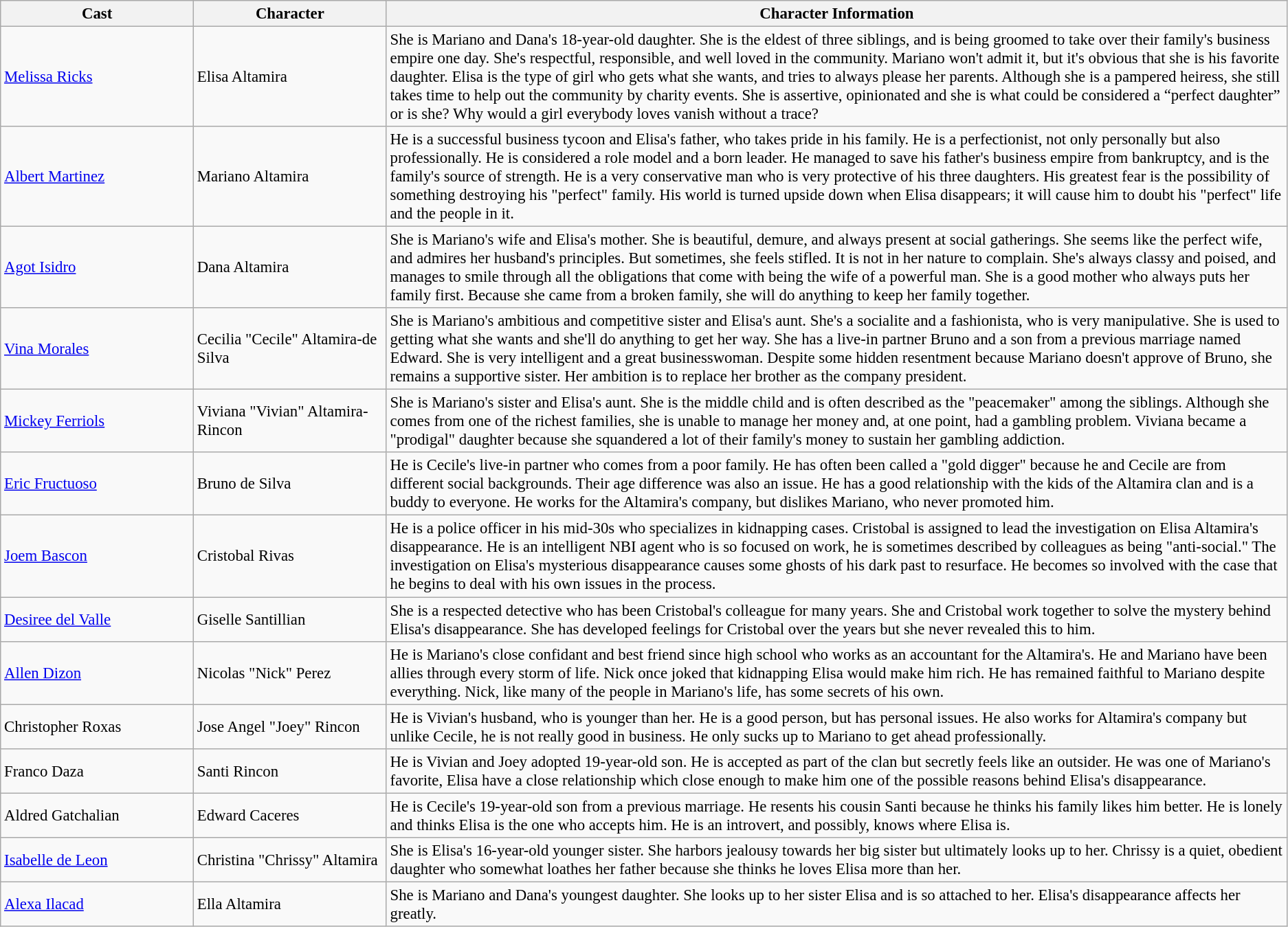<table class="wikitable" style="font-size:95%;">
<tr>
<th style="width:15%;">Cast</th>
<th style="width:15%;">Character</th>
<th style="width:15px;">Character Information</th>
</tr>
<tr>
<td><a href='#'>Melissa Ricks</a></td>
<td>Elisa Altamira</td>
<td>She is Mariano and Dana's 18-year-old daughter. She is the eldest of three siblings, and is being groomed to take over their family's business empire one day. She's respectful, responsible, and well loved in the community. Mariano won't admit it, but it's obvious that she is his favorite daughter. Elisa is the type of girl who gets what she wants, and tries to always please her parents. Although she is a pampered heiress, she still takes time to help out the community by charity events. She is assertive, opinionated and she is what could be considered a “perfect daughter” or is she? Why would a girl everybody loves vanish without a trace?</td>
</tr>
<tr>
<td><a href='#'>Albert Martinez</a></td>
<td>Mariano Altamira</td>
<td>He is a successful business tycoon and Elisa's father, who takes pride in his family. He is a perfectionist, not only personally but also professionally. He is considered a role model and a born leader. He managed to save his father's business empire from bankruptcy, and is the family's source of strength. He is a very conservative man who is very protective of his three daughters. His greatest fear is the possibility of something destroying his "perfect" family. His world is turned upside down when Elisa disappears; it will cause him to doubt his "perfect" life and the people in it.</td>
</tr>
<tr>
<td><a href='#'>Agot Isidro</a></td>
<td>Dana Altamira</td>
<td>She is Mariano's wife and Elisa's mother. She is beautiful, demure, and always present at social gatherings. She seems like the perfect wife, and admires her husband's principles. But sometimes, she feels stifled. It is not in her nature to complain. She's always classy and poised, and manages to smile through all the obligations that come with being the wife of a powerful man. She is a good mother who always puts her family first. Because she came from a broken family, she will do anything to keep her family together.</td>
</tr>
<tr>
<td><a href='#'>Vina Morales</a></td>
<td>Cecilia "Cecile" Altamira-de Silva</td>
<td>She is Mariano's ambitious and competitive sister and Elisa's aunt. She's a socialite and a fashionista, who is very manipulative. She is used to getting what she wants and she'll do anything to get her way. She has a live-in partner Bruno and a son from a previous marriage named Edward. She is very intelligent and a great businesswoman. Despite some hidden resentment because Mariano doesn't approve of Bruno, she remains a supportive sister. Her ambition is to replace her brother as the company president.</td>
</tr>
<tr>
<td><a href='#'>Mickey Ferriols</a></td>
<td>Viviana "Vivian" Altamira-Rincon</td>
<td>She is Mariano's sister and Elisa's aunt. She is the middle child and is often described as the "peacemaker" among the siblings. Although she comes from one of the richest families, she is unable to manage her money and, at one point, had a gambling problem. Viviana became a "prodigal" daughter because she squandered a lot of their family's money to sustain her gambling addiction.</td>
</tr>
<tr>
<td><a href='#'>Eric Fructuoso</a></td>
<td>Bruno de Silva</td>
<td>He is Cecile's live-in partner who comes from a poor family. He has often been called a "gold digger" because he and Cecile are from different social backgrounds. Their age difference was also an issue. He has a good relationship with the kids of the Altamira clan and is a buddy to everyone. He works for the Altamira's company, but dislikes Mariano, who never promoted him.</td>
</tr>
<tr>
<td><a href='#'>Joem Bascon</a></td>
<td>Cristobal Rivas</td>
<td>He is a police officer in his mid-30s who specializes in kidnapping cases. Cristobal is assigned to lead the investigation on Elisa Altamira's disappearance. He is an intelligent NBI agent who is so focused on work, he is sometimes described by colleagues as being "anti-social." The investigation on Elisa's mysterious disappearance causes some ghosts of his dark past to resurface. He becomes so involved with the case that he begins to deal with his own issues in the process.</td>
</tr>
<tr>
<td><a href='#'>Desiree del Valle</a></td>
<td>Giselle Santillian</td>
<td>She is a respected detective who has been Cristobal's colleague for many years. She and Cristobal work together to solve the mystery behind Elisa's disappearance. She has developed feelings for Cristobal over the years but she never revealed this to him.</td>
</tr>
<tr>
<td><a href='#'>Allen Dizon</a></td>
<td>Nicolas "Nick" Perez</td>
<td>He is Mariano's close confidant and best friend since high school who works as an accountant for the Altamira's. He and Mariano have been allies through every storm of life. Nick once joked that kidnapping Elisa would make him rich. He has remained faithful to Mariano despite everything. Nick, like many of the people in Mariano's life, has some secrets of his own.</td>
</tr>
<tr>
<td>Christopher Roxas</td>
<td>Jose Angel "Joey" Rincon</td>
<td>He is Vivian's husband, who is younger than her. He is a good person, but has personal issues. He also works for Altamira's company but unlike Cecile, he is not really good in business. He only sucks up to Mariano to get ahead professionally.</td>
</tr>
<tr>
<td>Franco Daza</td>
<td>Santi Rincon</td>
<td>He is Vivian and Joey adopted 19-year-old son. He is accepted as part of the clan but secretly feels like an outsider. He was one of Mariano's favorite, Elisa have a close relationship which close enough to make him one of the possible reasons behind Elisa's disappearance.</td>
</tr>
<tr>
<td>Aldred Gatchalian</td>
<td>Edward Caceres</td>
<td>He is Cecile's 19-year-old son from a previous marriage. He resents his cousin Santi because he thinks his family likes him better. He is lonely and thinks Elisa is the one who accepts him. He is an introvert, and possibly, knows where Elisa is.</td>
</tr>
<tr>
<td><a href='#'>Isabelle de Leon</a></td>
<td>Christina "Chrissy" Altamira</td>
<td>She is Elisa's 16-year-old younger sister. She harbors jealousy towards her big sister but ultimately looks up to her. Chrissy is a quiet, obedient daughter who somewhat loathes her father because she thinks he loves Elisa more than her.</td>
</tr>
<tr>
<td><a href='#'>Alexa Ilacad</a></td>
<td>Ella Altamira</td>
<td>She is Mariano and Dana's youngest daughter. She looks up to her sister Elisa and is so attached to her. Elisa's disappearance affects her greatly.</td>
</tr>
</table>
